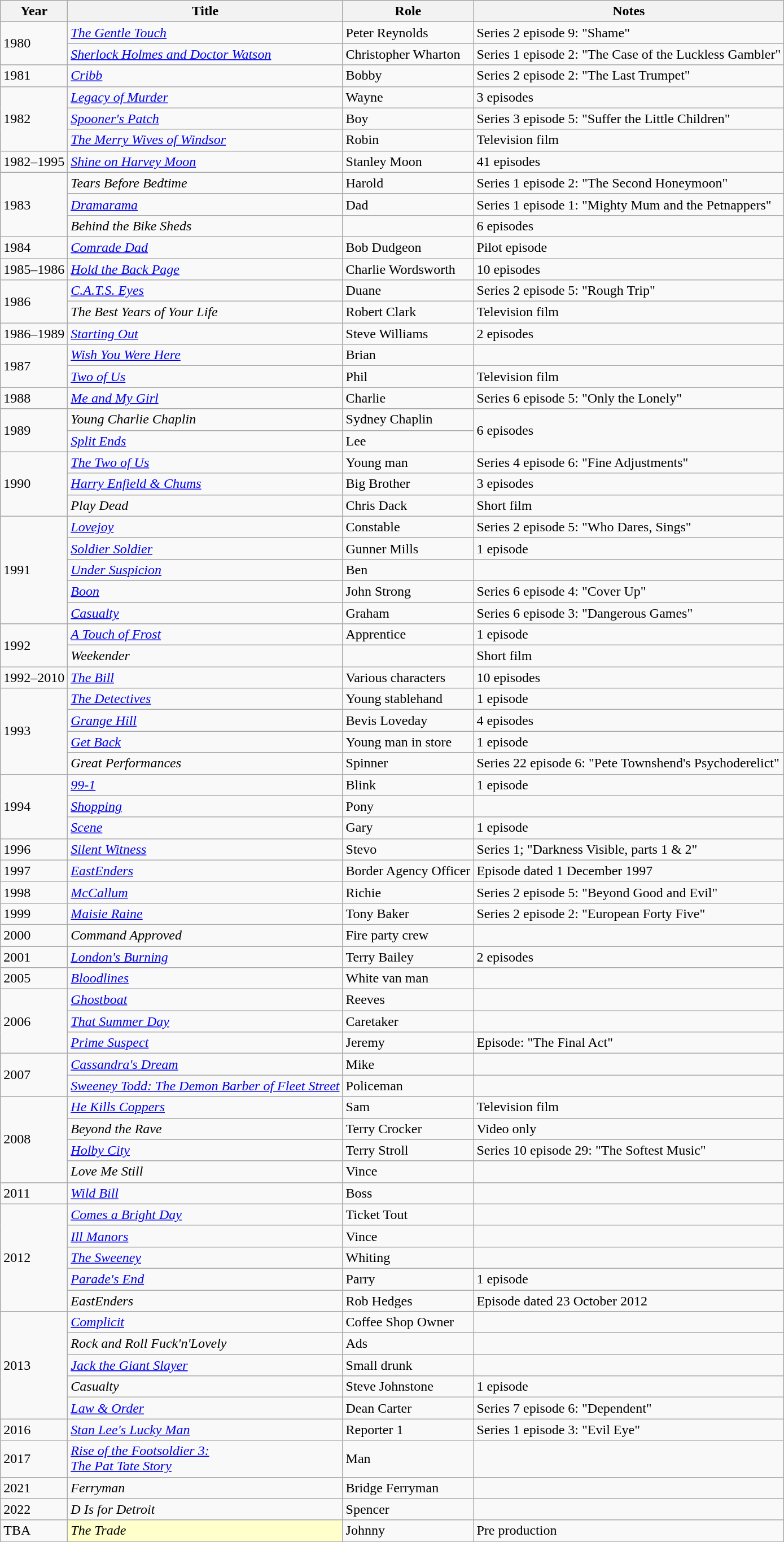<table class="wikitable plainrowheaders sortable">
<tr>
<th scope="col">Year</th>
<th scope="col">Title</th>
<th scope="col">Role</th>
<th class="unsortable">Notes</th>
</tr>
<tr>
<td rowspan="2">1980</td>
<td><em><a href='#'>The Gentle Touch</a></em></td>
<td>Peter Reynolds</td>
<td>Series 2 episode 9: "Shame"</td>
</tr>
<tr>
<td><em><a href='#'>Sherlock Holmes and Doctor Watson</a></em></td>
<td>Christopher Wharton</td>
<td>Series 1 episode 2: "The Case of the Luckless Gambler"</td>
</tr>
<tr>
<td>1981</td>
<td><em><a href='#'>Cribb</a></em></td>
<td>Bobby</td>
<td>Series 2 episode 2: "The Last Trumpet"</td>
</tr>
<tr>
<td rowspan="3">1982</td>
<td><em><a href='#'>Legacy of Murder</a></em></td>
<td>Wayne</td>
<td>3 episodes</td>
</tr>
<tr>
<td><em><a href='#'>Spooner's Patch</a></em></td>
<td>Boy</td>
<td>Series 3 episode 5: "Suffer the Little Children"</td>
</tr>
<tr>
<td><em><a href='#'>The Merry Wives of Windsor</a></em></td>
<td>Robin</td>
<td>Television film</td>
</tr>
<tr>
<td>1982–1995</td>
<td><em><a href='#'>Shine on Harvey Moon</a></em></td>
<td>Stanley Moon</td>
<td>41 episodes</td>
</tr>
<tr>
<td rowspan="3">1983</td>
<td><em>Tears Before Bedtime</em></td>
<td>Harold</td>
<td>Series 1 episode 2: "The Second Honeymoon"</td>
</tr>
<tr>
<td><em><a href='#'>Dramarama</a></em></td>
<td>Dad</td>
<td>Series 1 episode 1: "Mighty Mum and the Petnappers"</td>
</tr>
<tr>
<td><em>Behind the Bike Sheds</em></td>
<td></td>
<td>6 episodes</td>
</tr>
<tr>
<td>1984</td>
<td><em><a href='#'>Comrade Dad</a></em></td>
<td>Bob Dudgeon</td>
<td>Pilot episode</td>
</tr>
<tr>
<td>1985–1986</td>
<td><em><a href='#'>Hold the Back Page</a></em></td>
<td>Charlie Wordsworth</td>
<td>10 episodes</td>
</tr>
<tr>
<td rowspan="2">1986</td>
<td><em><a href='#'>C.A.T.S. Eyes</a></em></td>
<td>Duane</td>
<td>Series 2 episode 5: "Rough Trip"</td>
</tr>
<tr>
<td><em>The Best Years of Your Life</em></td>
<td>Robert Clark</td>
<td>Television film</td>
</tr>
<tr>
<td>1986–1989</td>
<td><em><a href='#'>Starting Out</a></em></td>
<td>Steve Williams</td>
<td>2 episodes</td>
</tr>
<tr>
<td rowspan="2">1987</td>
<td><em><a href='#'>Wish You Were Here</a></em></td>
<td>Brian</td>
<td></td>
</tr>
<tr>
<td><em><a href='#'>Two of Us</a></em></td>
<td>Phil</td>
<td>Television film</td>
</tr>
<tr>
<td>1988</td>
<td><em><a href='#'>Me and My Girl</a></em></td>
<td>Charlie</td>
<td>Series 6 episode 5: "Only the Lonely"</td>
</tr>
<tr>
<td rowspan="2">1989</td>
<td><em>Young Charlie Chaplin</em></td>
<td>Sydney Chaplin</td>
<td rowspan="2">6 episodes</td>
</tr>
<tr>
<td><em><a href='#'>Split Ends</a></em></td>
<td>Lee</td>
</tr>
<tr>
<td rowspan="3">1990</td>
<td><em><a href='#'>The Two of Us</a></em></td>
<td>Young man</td>
<td>Series 4 episode 6: "Fine Adjustments"</td>
</tr>
<tr>
<td><em><a href='#'>Harry Enfield & Chums</a></em></td>
<td>Big Brother</td>
<td>3 episodes</td>
</tr>
<tr>
<td><em>Play Dead</em></td>
<td>Chris Dack</td>
<td>Short film</td>
</tr>
<tr>
<td rowspan="5">1991</td>
<td><em><a href='#'>Lovejoy</a></em></td>
<td>Constable</td>
<td>Series 2 episode 5: "Who Dares, Sings"</td>
</tr>
<tr>
<td><em><a href='#'>Soldier Soldier</a></em></td>
<td>Gunner Mills</td>
<td>1 episode</td>
</tr>
<tr>
<td><em><a href='#'>Under Suspicion</a></em></td>
<td>Ben</td>
<td></td>
</tr>
<tr>
<td><em><a href='#'>Boon</a></em></td>
<td>John Strong</td>
<td>Series 6 episode 4: "Cover Up"</td>
</tr>
<tr>
<td><em><a href='#'>Casualty</a></em></td>
<td>Graham</td>
<td>Series 6 episode 3: "Dangerous Games"</td>
</tr>
<tr>
<td rowspan="2">1992</td>
<td><em><a href='#'>A Touch of Frost</a></em></td>
<td>Apprentice</td>
<td>1 episode</td>
</tr>
<tr>
<td><em>Weekender</em></td>
<td></td>
<td>Short film</td>
</tr>
<tr>
<td>1992–2010</td>
<td><em><a href='#'>The Bill</a></em></td>
<td>Various characters</td>
<td>10 episodes</td>
</tr>
<tr>
<td rowspan="4">1993</td>
<td><em><a href='#'>The Detectives</a></em></td>
<td>Young stablehand</td>
<td>1 episode</td>
</tr>
<tr>
<td><em><a href='#'>Grange Hill</a></em></td>
<td>Bevis Loveday</td>
<td>4 episodes</td>
</tr>
<tr>
<td><em><a href='#'>Get Back</a></em></td>
<td>Young man in store</td>
<td>1 episode</td>
</tr>
<tr>
<td><em>Great Performances</em></td>
<td>Spinner</td>
<td>Series 22 episode 6: "Pete Townshend's Psychoderelict"</td>
</tr>
<tr>
<td rowspan="3">1994</td>
<td><em><a href='#'>99-1</a></em></td>
<td>Blink</td>
<td>1 episode</td>
</tr>
<tr>
<td><em><a href='#'>Shopping</a></em></td>
<td>Pony</td>
<td></td>
</tr>
<tr>
<td><em><a href='#'>Scene</a></em></td>
<td>Gary</td>
<td>1 episode</td>
</tr>
<tr>
<td>1996</td>
<td><em><a href='#'>Silent Witness</a></em></td>
<td>Stevo</td>
<td>Series 1; "Darkness Visible, parts 1 & 2"</td>
</tr>
<tr>
<td>1997</td>
<td><em><a href='#'>EastEnders</a></em></td>
<td>Border Agency Officer</td>
<td>Episode dated 1 December 1997</td>
</tr>
<tr>
<td>1998</td>
<td><em><a href='#'>McCallum</a></em></td>
<td>Richie</td>
<td>Series 2 episode 5: "Beyond Good and Evil"</td>
</tr>
<tr>
<td>1999</td>
<td><em><a href='#'>Maisie Raine</a></em></td>
<td>Tony Baker</td>
<td>Series 2 episode 2: "European Forty Five"</td>
</tr>
<tr>
<td>2000</td>
<td><em>Command Approved</em></td>
<td>Fire party crew</td>
<td></td>
</tr>
<tr>
<td>2001</td>
<td><em><a href='#'>London's Burning</a></em></td>
<td>Terry Bailey</td>
<td>2 episodes</td>
</tr>
<tr>
<td>2005</td>
<td><em><a href='#'>Bloodlines</a></em></td>
<td>White van man</td>
<td></td>
</tr>
<tr>
<td rowspan="3">2006</td>
<td><em><a href='#'>Ghostboat</a></em></td>
<td>Reeves</td>
<td></td>
</tr>
<tr>
<td><em><a href='#'>That Summer Day</a></em></td>
<td>Caretaker</td>
<td></td>
</tr>
<tr>
<td><em><a href='#'>Prime Suspect</a></em></td>
<td>Jeremy</td>
<td>Episode: "The Final Act"</td>
</tr>
<tr>
<td rowspan="2">2007</td>
<td><em><a href='#'>Cassandra's Dream</a></em></td>
<td>Mike</td>
<td></td>
</tr>
<tr>
<td><em><a href='#'>Sweeney Todd: The Demon Barber of Fleet Street</a></em></td>
<td>Policeman</td>
<td></td>
</tr>
<tr>
<td rowspan="4">2008</td>
<td><em><a href='#'>He Kills Coppers</a></em></td>
<td>Sam</td>
<td>Television film</td>
</tr>
<tr>
<td><em>Beyond the Rave</em></td>
<td>Terry Crocker</td>
<td>Video only</td>
</tr>
<tr>
<td><em><a href='#'>Holby City</a></em></td>
<td>Terry Stroll</td>
<td>Series 10 episode 29: "The Softest Music"</td>
</tr>
<tr>
<td><em>Love Me Still</em></td>
<td>Vince</td>
<td></td>
</tr>
<tr>
<td>2011</td>
<td><em><a href='#'>Wild Bill</a></em></td>
<td>Boss</td>
<td></td>
</tr>
<tr>
<td rowspan="5">2012</td>
<td><em><a href='#'>Comes a Bright Day</a></em></td>
<td>Ticket Tout</td>
<td></td>
</tr>
<tr>
<td><em><a href='#'>Ill Manors</a></em></td>
<td>Vince</td>
<td></td>
</tr>
<tr>
<td><em><a href='#'>The Sweeney</a></em></td>
<td>Whiting</td>
<td></td>
</tr>
<tr>
<td><em><a href='#'>Parade's End</a></em></td>
<td>Parry</td>
<td>1 episode</td>
</tr>
<tr>
<td><em>EastEnders</em></td>
<td>Rob Hedges</td>
<td>Episode dated 23 October 2012</td>
</tr>
<tr>
<td rowspan="5">2013</td>
<td><em><a href='#'>Complicit</a></em></td>
<td>Coffee Shop Owner</td>
<td></td>
</tr>
<tr>
<td><em>Rock and Roll Fuck'n'Lovely</em></td>
<td>Ads</td>
<td></td>
</tr>
<tr>
<td><em><a href='#'>Jack the Giant Slayer</a></em></td>
<td>Small drunk</td>
<td></td>
</tr>
<tr>
<td><em>Casualty</em></td>
<td>Steve Johnstone</td>
<td>1 episode</td>
</tr>
<tr>
<td><em><a href='#'>Law & Order</a></em></td>
<td>Dean Carter</td>
<td>Series 7 episode 6: "Dependent"</td>
</tr>
<tr>
<td>2016</td>
<td><em><a href='#'>Stan Lee's Lucky Man</a></em></td>
<td>Reporter 1</td>
<td>Series 1 episode 3: "Evil Eye"</td>
</tr>
<tr>
<td>2017</td>
<td><em><a href='#'>Rise of the Footsoldier 3:<br> The Pat Tate Story</a></em></td>
<td>Man</td>
<td></td>
</tr>
<tr>
<td>2021</td>
<td><em>Ferryman</em></td>
<td>Bridge Ferryman</td>
<td></td>
</tr>
<tr>
<td>2022</td>
<td><em>D Is for Detroit</em></td>
<td>Spencer</td>
</tr>
<tr>
<td>TBA</td>
<td scope="row" style="background:#ffc; "><em>The Trade</em></td>
<td>Johnny</td>
<td>Pre production</td>
</tr>
<tr>
</tr>
</table>
